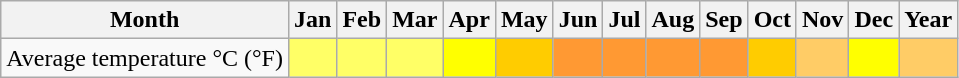<table class="wikitable">
<tr>
<th>Month</th>
<th>Jan</th>
<th>Feb</th>
<th>Mar</th>
<th>Apr</th>
<th>May</th>
<th>Jun</th>
<th>Jul</th>
<th>Aug</th>
<th>Sep</th>
<th>Oct</th>
<th>Nov</th>
<th>Dec</th>
<th>Year</th>
</tr>
<tr>
<td>Average temperature °C (°F)</td>
<td style="background: #FFFF66; color: black;"></td>
<td style="background: #FFFF66; color: black;"></td>
<td style="background: #FFFF66; color: black;"></td>
<td style="background: #FFFF00; color: black;"></td>
<td style="background: #FFCC00; color: black;"></td>
<td style="background: #FF9933; color: black;"></td>
<td style="background: #FF9933; color: black;"></td>
<td style="background: #FF9933; color: black;"></td>
<td style="background: #FF9933; color: black;"></td>
<td style="background: #FFCC00; color: black;"></td>
<td style="background: #FFCC66; color: black;"></td>
<td style="background: #FFFF00; color: black;"></td>
<td style="background: #FFCC66; color: black;"></td>
</tr>
</table>
